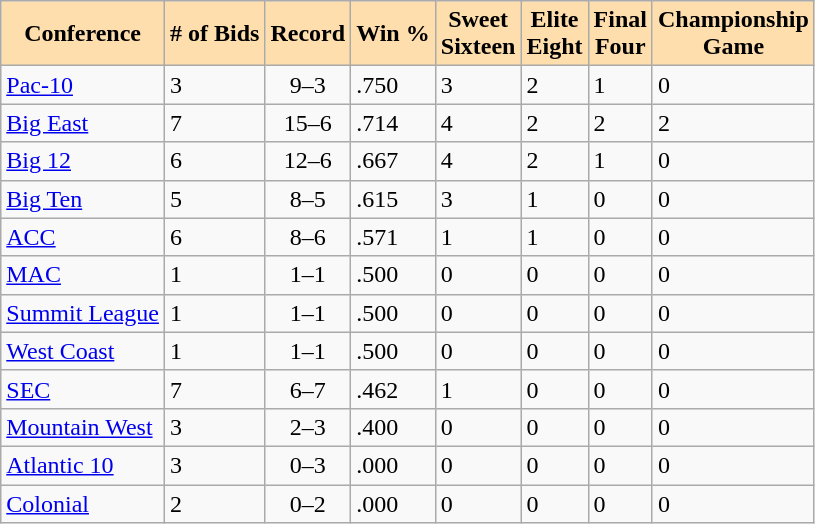<table class="wikitable sortable">
<tr>
<th style="background-color:#FFDEAD;">Conference</th>
<th style="background-color:#FFDEAD;"># of Bids</th>
<th style="background-color:#FFDEAD;">Record</th>
<th style="background-color:#FFDEAD;">Win %</th>
<th style="background-color:#FFDEAD;">Sweet<br>Sixteen</th>
<th style="background-color:#FFDEAD;">Elite<br>Eight</th>
<th style="background-color:#FFDEAD;">Final<br>Four</th>
<th style="background-color:#FFDEAD;">Championship<br>Game</th>
</tr>
<tr>
<td height="13"  valign="bottom"><a href='#'>Pac-10</a></td>
<td valign="bottom">3</td>
<td align="center" valign="bottom">9–3</td>
<td valign="bottom">.750</td>
<td valign="bottom">3</td>
<td valign="bottom">2</td>
<td valign="bottom">1</td>
<td valign="bottom">0</td>
</tr>
<tr>
<td height="13"  valign="bottom"><a href='#'>Big East</a></td>
<td valign="bottom">7</td>
<td align="center" valign="bottom">15–6</td>
<td valign="bottom">.714</td>
<td valign="bottom">4</td>
<td valign="bottom">2</td>
<td valign="bottom">2</td>
<td valign="bottom">2</td>
</tr>
<tr>
<td height="13"  valign="bottom"><a href='#'>Big 12</a></td>
<td valign="bottom">6</td>
<td align="center" valign="bottom">12–6</td>
<td valign="bottom">.667</td>
<td valign="bottom">4</td>
<td valign="bottom">2</td>
<td valign="bottom">1</td>
<td valign="bottom">0</td>
</tr>
<tr>
<td height="13"  valign="bottom"><a href='#'>Big Ten</a></td>
<td valign="bottom">5</td>
<td align="center" valign="bottom">8–5</td>
<td valign="bottom">.615</td>
<td valign="bottom">3</td>
<td valign="bottom">1</td>
<td valign="bottom">0</td>
<td valign="bottom">0</td>
</tr>
<tr>
<td height="13"  valign="bottom"><a href='#'>ACC</a></td>
<td valign="bottom">6</td>
<td align="center" valign="bottom">8–6</td>
<td valign="bottom">.571</td>
<td valign="bottom">1</td>
<td valign="bottom">1</td>
<td valign="bottom">0</td>
<td valign="bottom">0</td>
</tr>
<tr>
<td height="13"  valign="bottom"><a href='#'>MAC</a></td>
<td valign="bottom">1</td>
<td align="center" valign="bottom">1–1</td>
<td valign="bottom">.500</td>
<td valign="bottom">0</td>
<td valign="bottom">0</td>
<td valign="bottom">0</td>
<td valign="bottom">0</td>
</tr>
<tr>
<td height="13"  valign="bottom"><a href='#'>Summit League</a></td>
<td valign="bottom">1</td>
<td align="center" valign="bottom">1–1</td>
<td valign="bottom">.500</td>
<td valign="bottom">0</td>
<td valign="bottom">0</td>
<td valign="bottom">0</td>
<td valign="bottom">0</td>
</tr>
<tr>
<td height="13"  valign="bottom"><a href='#'>West Coast</a></td>
<td valign="bottom">1</td>
<td align="center" valign="bottom">1–1</td>
<td valign="bottom">.500</td>
<td valign="bottom">0</td>
<td valign="bottom">0</td>
<td valign="bottom">0</td>
<td valign="bottom">0</td>
</tr>
<tr>
<td height="13"  valign="bottom"><a href='#'>SEC</a></td>
<td valign="bottom">7</td>
<td align="center" valign="bottom">6–7</td>
<td valign="bottom">.462</td>
<td valign="bottom">1</td>
<td valign="bottom">0</td>
<td valign="bottom">0</td>
<td valign="bottom">0</td>
</tr>
<tr>
<td height="13"  valign="bottom"><a href='#'>Mountain West</a></td>
<td valign="bottom">3</td>
<td align="center" valign="bottom">2–3</td>
<td valign="bottom">.400</td>
<td valign="bottom">0</td>
<td valign="bottom">0</td>
<td valign="bottom">0</td>
<td valign="bottom">0</td>
</tr>
<tr>
<td height="13"  valign="bottom"><a href='#'>Atlantic 10</a></td>
<td valign="bottom">3</td>
<td align="center" valign="bottom">0–3</td>
<td valign="bottom">.000</td>
<td valign="bottom">0</td>
<td valign="bottom">0</td>
<td valign="bottom">0</td>
<td valign="bottom">0</td>
</tr>
<tr>
<td height="13"  valign="bottom"><a href='#'>Colonial</a></td>
<td valign="bottom">2</td>
<td align="center" valign="bottom">0–2</td>
<td valign="bottom">.000</td>
<td valign="bottom">0</td>
<td valign="bottom">0</td>
<td valign="bottom">0</td>
<td valign="bottom">0</td>
</tr>
</table>
